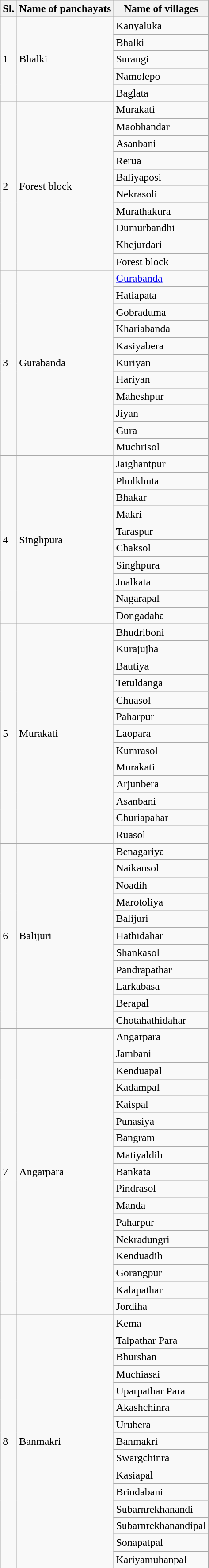<table class="wikitable plainrowheaders sortable">
<tr>
<th scope="col">Sl.</th>
<th scope="col">Name of panchayats</th>
<th scope="col">Name of villages</th>
</tr>
<tr>
<td rowspan="5">1</td>
<td rowspan="5">Bhalki</td>
<td>Kanyaluka</td>
</tr>
<tr>
<td>Bhalki</td>
</tr>
<tr>
<td>Surangi</td>
</tr>
<tr>
<td>Namolepo</td>
</tr>
<tr>
<td>Baglata</td>
</tr>
<tr>
<td rowspan="10">2</td>
<td rowspan="10">Forest block</td>
<td>Murakati</td>
</tr>
<tr>
<td>Maobhandar</td>
</tr>
<tr>
<td>Asanbani</td>
</tr>
<tr>
<td>Rerua</td>
</tr>
<tr>
<td>Baliyaposi</td>
</tr>
<tr>
<td>Nekrasoli</td>
</tr>
<tr>
<td>Murathakura</td>
</tr>
<tr>
<td>Dumurbandhi</td>
</tr>
<tr>
<td>Khejurdari</td>
</tr>
<tr>
<td>Forest block</td>
</tr>
<tr>
<td rowspan="11">3</td>
<td rowspan="11">Gurabanda</td>
<td><a href='#'>Gurabanda</a></td>
</tr>
<tr>
<td>Hatiapata</td>
</tr>
<tr>
<td>Gobraduma</td>
</tr>
<tr>
<td>Khariabanda</td>
</tr>
<tr>
<td>Kasiyabera</td>
</tr>
<tr>
<td>Kuriyan</td>
</tr>
<tr>
<td>Hariyan</td>
</tr>
<tr>
<td>Maheshpur</td>
</tr>
<tr>
<td>Jiyan</td>
</tr>
<tr>
<td>Gura</td>
</tr>
<tr>
<td>Muchrisol</td>
</tr>
<tr>
<td rowspan="10">4</td>
<td rowspan="10">Singhpura</td>
<td>Jaighantpur</td>
</tr>
<tr>
<td>Phulkhuta</td>
</tr>
<tr>
<td>Bhakar</td>
</tr>
<tr>
<td>Makri</td>
</tr>
<tr>
<td>Taraspur</td>
</tr>
<tr>
<td>Chaksol</td>
</tr>
<tr>
<td>Singhpura</td>
</tr>
<tr>
<td>Jualkata</td>
</tr>
<tr>
<td>Nagarapal</td>
</tr>
<tr>
<td>Dongadaha</td>
</tr>
<tr>
<td rowspan="13">5</td>
<td rowspan="13">Murakati</td>
<td>Bhudriboni</td>
</tr>
<tr>
<td>Kurajujha</td>
</tr>
<tr>
<td>Bautiya</td>
</tr>
<tr>
<td>Tetuldanga</td>
</tr>
<tr>
<td>Chuasol</td>
</tr>
<tr>
<td>Paharpur</td>
</tr>
<tr>
<td>Laopara</td>
</tr>
<tr>
<td>Kumrasol</td>
</tr>
<tr>
<td>Murakati</td>
</tr>
<tr>
<td>Arjunbera</td>
</tr>
<tr>
<td>Asanbani</td>
</tr>
<tr>
<td>Churiapahar</td>
</tr>
<tr>
<td>Ruasol</td>
</tr>
<tr>
<td rowspan="11">6</td>
<td rowspan="11">Balijuri</td>
<td>Benagariya</td>
</tr>
<tr>
<td>Naikansol</td>
</tr>
<tr>
<td>Noadih</td>
</tr>
<tr>
<td>Marotoliya</td>
</tr>
<tr>
<td>Balijuri</td>
</tr>
<tr>
<td>Hathidahar</td>
</tr>
<tr>
<td>Shankasol</td>
</tr>
<tr>
<td>Pandrapathar</td>
</tr>
<tr>
<td>Larkabasa</td>
</tr>
<tr>
<td>Berapal</td>
</tr>
<tr>
<td>Chotahathidahar</td>
</tr>
<tr>
<td rowspan="17">7</td>
<td rowspan="17">Angarpara</td>
<td>Angarpara</td>
</tr>
<tr>
<td>Jambani</td>
</tr>
<tr>
<td>Kenduapal</td>
</tr>
<tr>
<td>Kadampal</td>
</tr>
<tr>
<td>Kaispal</td>
</tr>
<tr>
<td>Punasiya</td>
</tr>
<tr>
<td>Bangram</td>
</tr>
<tr>
<td>Matiyaldih</td>
</tr>
<tr>
<td>Bankata</td>
</tr>
<tr>
<td>Pindrasol</td>
</tr>
<tr>
<td>Manda</td>
</tr>
<tr>
<td>Paharpur</td>
</tr>
<tr>
<td>Nekradungri</td>
</tr>
<tr>
<td>Kenduadih</td>
</tr>
<tr>
<td>Gorangpur</td>
</tr>
<tr>
<td>Kalapathar</td>
</tr>
<tr>
<td>Jordiha</td>
</tr>
<tr>
<td rowspan="15">8</td>
<td rowspan="15">Banmakri</td>
<td>Kema</td>
</tr>
<tr>
<td>Talpathar Para</td>
</tr>
<tr>
<td>Bhurshan</td>
</tr>
<tr>
<td>Muchiasai</td>
</tr>
<tr>
<td>Uparpathar Para</td>
</tr>
<tr>
<td>Akashchinra</td>
</tr>
<tr>
<td>Urubera</td>
</tr>
<tr>
<td>Banmakri</td>
</tr>
<tr>
<td>Swargchinra</td>
</tr>
<tr>
<td>Kasiapal</td>
</tr>
<tr>
<td>Brindabani</td>
</tr>
<tr>
<td>Subarnrekhanandi</td>
</tr>
<tr>
<td>Subarnrekhanandipal</td>
</tr>
<tr>
<td>Sonapatpal</td>
</tr>
<tr>
<td>Kariyamuhanpal</td>
</tr>
<tr>
</tr>
</table>
